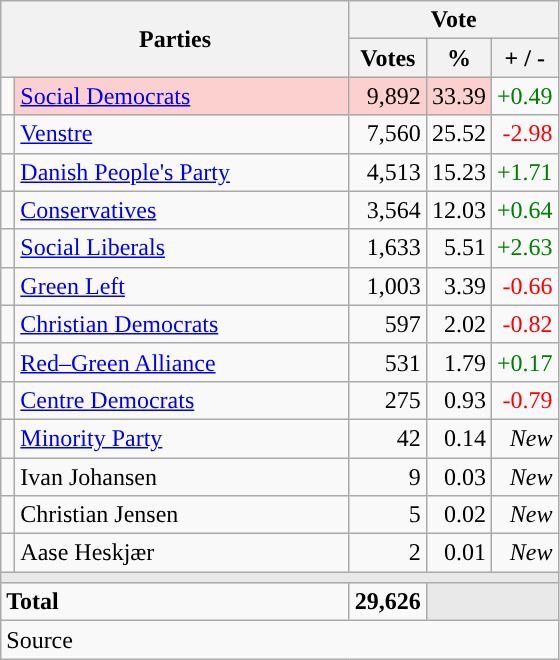<table class="wikitable" style="text-align:right;">
<tr>
<th style="text-align:centre;" rowspan="2" colspan="2" width="225">Parties</th>
<th colspan="3">Vote</th>
</tr>
<tr>
<th width="15">Votes</th>
<th width="15">%</th>
<th width="15">+ / -</th>
</tr>
<tr>
<td width="2" style="color:inherit;background:"></td>
<td bgcolor=#fbd0ce  align="left"><a href='#'>Social Democrats</a></td>
<td bgcolor=#fbd0ce>9,892</td>
<td bgcolor=#fbd0ce>33.39</td>
<td style=color:green;>+0.49</td>
</tr>
<tr>
<td width="2" style="color:inherit;background:"></td>
<td align="left"><a href='#'>Venstre</a></td>
<td>7,560</td>
<td>25.52</td>
<td style=color:red;>-2.98</td>
</tr>
<tr>
<td width="2" style="color:inherit;background:"></td>
<td align="left"><a href='#'>Danish People's Party</a></td>
<td>4,513</td>
<td>15.23</td>
<td style=color:green;>+1.71</td>
</tr>
<tr>
<td width="2" style="color:inherit;background:"></td>
<td align="left"><a href='#'>Conservatives</a></td>
<td>3,564</td>
<td>12.03</td>
<td style=color:green;>+0.64</td>
</tr>
<tr>
<td width="2" style="color:inherit;background:"></td>
<td align="left"><a href='#'>Social Liberals</a></td>
<td>1,633</td>
<td>5.51</td>
<td style=color:green;>+2.63</td>
</tr>
<tr>
<td width="2" style="color:inherit;background:"></td>
<td align="left"><a href='#'>Green Left</a></td>
<td>1,003</td>
<td>3.39</td>
<td style=color:red;>-0.66</td>
</tr>
<tr>
<td width="2" style="color:inherit;background:"></td>
<td align="left"><a href='#'>Christian Democrats</a></td>
<td>597</td>
<td>2.02</td>
<td style=color:red;>-0.82</td>
</tr>
<tr>
<td width="2" style="color:inherit;background:"></td>
<td align="left"><a href='#'>Red–Green Alliance</a></td>
<td>531</td>
<td>1.79</td>
<td style=color:green;>+0.17</td>
</tr>
<tr>
<td width="2" style="color:inherit;background:"></td>
<td align="left"><a href='#'>Centre Democrats</a></td>
<td>275</td>
<td>0.93</td>
<td style=color:red;>-0.79</td>
</tr>
<tr>
<td width="2" style="color:inherit;background:"></td>
<td align="left"><a href='#'>Minority Party</a></td>
<td>42</td>
<td>0.14</td>
<td><em>New</em></td>
</tr>
<tr>
<td width="2" style="color:inherit;background:"></td>
<td align="left">Ivan Johansen</td>
<td>9</td>
<td>0.03</td>
<td><em>New</em></td>
</tr>
<tr>
<td width="2" style="color:inherit;background:"></td>
<td align="left">Christian Jensen</td>
<td>5</td>
<td>0.02</td>
<td><em>New</em></td>
</tr>
<tr>
<td width="2" style="color:inherit;background:"></td>
<td align="left">Aase Heskjær</td>
<td>2</td>
<td>0.01</td>
<td><em>New</em></td>
</tr>
<tr>
<td colspan="7" bgcolor="#E9E9E9"></td>
</tr>
<tr>
<td align="left" colspan="2"><strong>Total</strong></td>
<td><strong>29,626</strong></td>
<td bgcolor="#E9E9E9" colspan="2"></td>
</tr>
<tr>
<td align="left" colspan="6">Source</td>
</tr>
</table>
